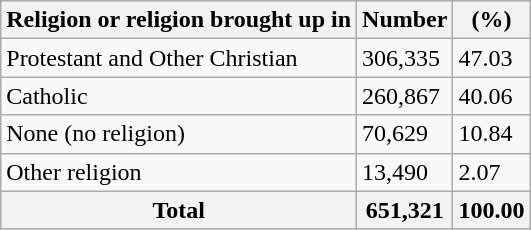<table class="wikitable">
<tr>
<th>Religion or religion brought up in</th>
<th>Number</th>
<th>(%)</th>
</tr>
<tr>
<td>Protestant and Other Christian</td>
<td>306,335</td>
<td>47.03</td>
</tr>
<tr>
<td>Catholic</td>
<td>260,867</td>
<td>40.06</td>
</tr>
<tr>
<td>None (no religion)</td>
<td>70,629</td>
<td>10.84</td>
</tr>
<tr>
<td>Other religion</td>
<td>13,490</td>
<td>2.07</td>
</tr>
<tr>
<th>Total</th>
<th>651,321</th>
<th>100.00</th>
</tr>
</table>
